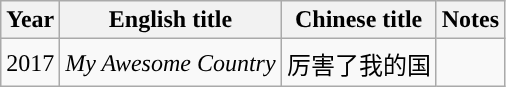<table class="wikitable">
<tr>
<th width=10>Year</th>
<th>English title</th>
<th>Chinese title</th>
<th>Notes</th>
</tr>
<tr>
<td>2017</td>
<td><em>My Awesome Country</em></td>
<td>厉害了我的国</td>
<td></td>
</tr>
</table>
